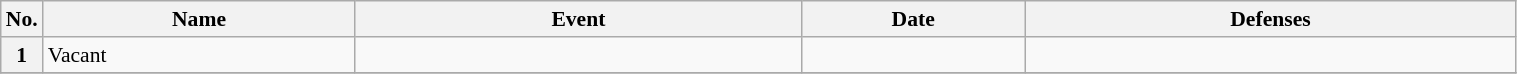<table class="wikitable" style="width:80%; font-size:90%">
<tr>
<th style= width:1%;">No.</th>
<th style= width:21%;">Name</th>
<th style= width:30%;">Event</th>
<th style=width:15%;">Date</th>
<th style= width:40%;">Defenses</th>
</tr>
<tr>
<th>1</th>
<td align=left>Vacant</td>
<td align=left><br></td>
<td align=center></td>
<td align=center></td>
</tr>
<tr>
</tr>
</table>
